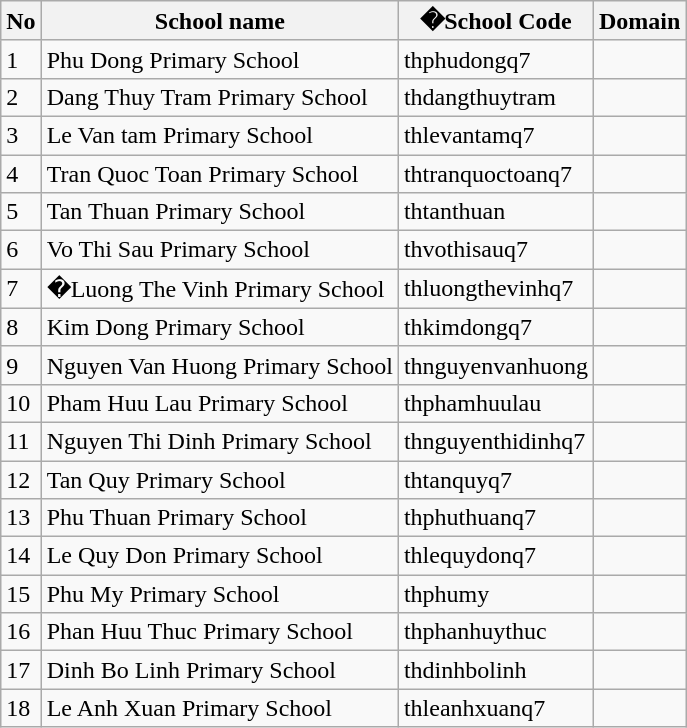<table class="wikitable">
<tr>
<th>No</th>
<th>School name</th>
<th>�School Code</th>
<th>Domain</th>
</tr>
<tr>
<td>1</td>
<td>Phu Dong Primary School</td>
<td>thphudongq7</td>
<td></td>
</tr>
<tr>
<td>2</td>
<td>Dang Thuy Tram Primary School</td>
<td>thdangthuytram</td>
<td></td>
</tr>
<tr>
<td>3</td>
<td>Le Van tam Primary School</td>
<td>thlevantamq7</td>
<td></td>
</tr>
<tr>
<td>4</td>
<td>Tran Quoc Toan Primary School</td>
<td>thtranquoctoanq7</td>
<td></td>
</tr>
<tr>
<td>5</td>
<td>Tan Thuan Primary School</td>
<td>thtanthuan</td>
<td></td>
</tr>
<tr>
<td>6</td>
<td>Vo Thi Sau Primary School</td>
<td>thvothisauq7</td>
<td></td>
</tr>
<tr>
<td>7</td>
<td>�Luong The Vinh Primary School</td>
<td>thluongthevinhq7</td>
<td></td>
</tr>
<tr>
<td>8</td>
<td>Kim Dong Primary School</td>
<td>thkimdongq7</td>
<td></td>
</tr>
<tr>
<td>9</td>
<td>Nguyen Van Huong Primary School</td>
<td>thnguyenvanhuong</td>
<td></td>
</tr>
<tr>
<td>10</td>
<td>Pham Huu Lau Primary School</td>
<td>thphamhuulau</td>
<td></td>
</tr>
<tr>
<td>11</td>
<td>Nguyen Thi Dinh Primary School</td>
<td>thnguyenthidinhq7</td>
<td></td>
</tr>
<tr>
<td>12</td>
<td>Tan Quy Primary School</td>
<td>thtanquyq7</td>
<td></td>
</tr>
<tr>
<td>13</td>
<td>Phu Thuan Primary School</td>
<td>thphuthuanq7</td>
<td></td>
</tr>
<tr>
<td>14</td>
<td>Le Quy Don Primary School</td>
<td>thlequydonq7</td>
<td></td>
</tr>
<tr>
<td>15</td>
<td>Phu My Primary School</td>
<td>thphumy</td>
<td></td>
</tr>
<tr>
<td>16</td>
<td>Phan Huu Thuc Primary School</td>
<td>thphanhuythuc</td>
<td></td>
</tr>
<tr>
<td>17</td>
<td>Dinh Bo Linh Primary School</td>
<td>thdinhbolinh</td>
<td></td>
</tr>
<tr>
<td>18</td>
<td>Le Anh Xuan Primary School</td>
<td>thleanhxuanq7</td>
<td></td>
</tr>
</table>
